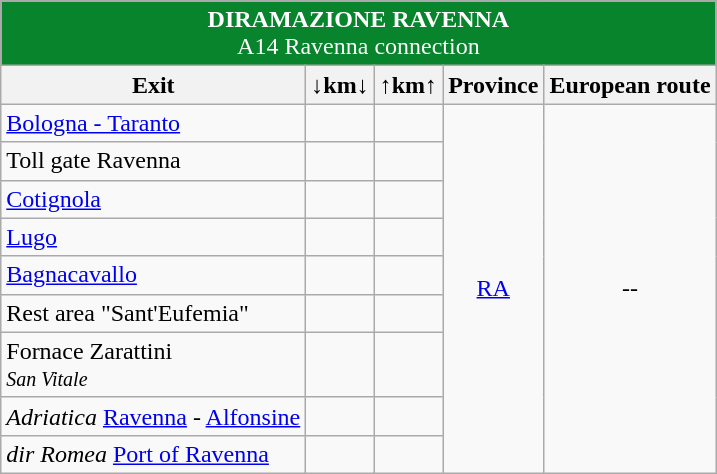<table class="wikitable">
<tr>
</tr>
<tr align="center" style="color: white;font-size:100%;" bgcolor="#08842c">
<td colspan="6"><strong></strong> <strong>DIRAMAZIONE RAVENNA</strong><br>A14 Ravenna connection</td>
</tr>
<tr>
<th><strong>Exit</strong></th>
<th align="center"><strong>↓km↓</strong></th>
<th align="center"><strong>↑km↑</strong></th>
<th align="center"><strong>Province</strong></th>
<th align="center"><strong>European route</strong></th>
</tr>
<tr>
<td>   <a href='#'>Bologna - Taranto</a></td>
<td align="right"></td>
<td align="right"></td>
<td rowspan=9 align="center"><a href='#'>RA</a></td>
<td rowspan=9 align="center">--</td>
</tr>
<tr>
<td> Toll gate Ravenna</td>
<td align="right"></td>
<td align="right"></td>
</tr>
<tr>
<td> <a href='#'>Cotignola</a></td>
<td align="right"></td>
<td align="right"></td>
</tr>
<tr>
<td> <a href='#'>Lugo</a></td>
<td align="right"></td>
<td align="right"></td>
</tr>
<tr>
<td> <a href='#'>Bagnacavallo</a></td>
<td align="right"></td>
<td align="right"></td>
</tr>
<tr>
<td> Rest area "Sant'Eufemia"</td>
<td align="right"></td>
<td align="right"></td>
</tr>
<tr>
<td> Fornace Zarattini<br><small> <em>San Vitale</em> </small></td>
<td align="right"></td>
<td align="right"></td>
</tr>
<tr>
<td>   <em>Adriatica</em> <a href='#'>Ravenna</a> - <a href='#'>Alfonsine</a></td>
<td align="right"></td>
<td align="right"></td>
</tr>
<tr>
<td>    <em>dir Romea</em>  <a href='#'>Port of Ravenna</a></td>
<td align="right"></td>
<td align="right"></td>
</tr>
</table>
